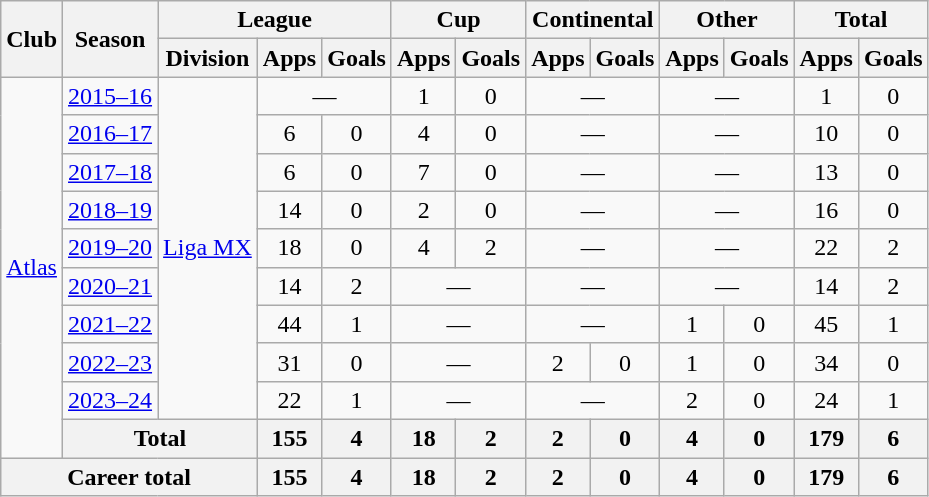<table class="wikitable" style="text-align:center">
<tr>
<th rowspan="2">Club</th>
<th rowspan="2">Season</th>
<th colspan="3">League</th>
<th colspan="2">Cup</th>
<th colspan="2">Continental</th>
<th colspan="2">Other</th>
<th colspan="2">Total</th>
</tr>
<tr>
<th>Division</th>
<th>Apps</th>
<th>Goals</th>
<th>Apps</th>
<th>Goals</th>
<th>Apps</th>
<th>Goals</th>
<th>Apps</th>
<th>Goals</th>
<th>Apps</th>
<th>Goals</th>
</tr>
<tr>
<td rowspan="10"><a href='#'>Atlas</a></td>
<td><a href='#'>2015–16</a></td>
<td rowspan="9"><a href='#'>Liga MX</a></td>
<td colspan="2">—</td>
<td>1</td>
<td>0</td>
<td colspan="2">—</td>
<td colspan="2">—</td>
<td>1</td>
<td>0</td>
</tr>
<tr>
<td><a href='#'>2016–17</a></td>
<td>6</td>
<td>0</td>
<td>4</td>
<td>0</td>
<td colspan="2">—</td>
<td colspan="2">—</td>
<td>10</td>
<td>0</td>
</tr>
<tr>
<td><a href='#'>2017–18</a></td>
<td>6</td>
<td>0</td>
<td>7</td>
<td>0</td>
<td colspan="2">—</td>
<td colspan="2">—</td>
<td>13</td>
<td>0</td>
</tr>
<tr>
<td><a href='#'>2018–19</a></td>
<td>14</td>
<td>0</td>
<td>2</td>
<td>0</td>
<td colspan="2">—</td>
<td colspan="2">—</td>
<td>16</td>
<td>0</td>
</tr>
<tr>
<td><a href='#'>2019–20</a></td>
<td>18</td>
<td>0</td>
<td>4</td>
<td>2</td>
<td colspan="2">—</td>
<td colspan="2">—</td>
<td>22</td>
<td>2</td>
</tr>
<tr>
<td><a href='#'>2020–21</a></td>
<td>14</td>
<td>2</td>
<td colspan="2">—</td>
<td colspan="2">—</td>
<td colspan="2">—</td>
<td>14</td>
<td>2</td>
</tr>
<tr>
<td><a href='#'>2021–22</a></td>
<td>44</td>
<td>1</td>
<td colspan="2">—</td>
<td colspan="2">—</td>
<td>1</td>
<td>0</td>
<td>45</td>
<td>1</td>
</tr>
<tr>
<td><a href='#'>2022–23</a></td>
<td>31</td>
<td>0</td>
<td colspan="2">—</td>
<td>2</td>
<td>0</td>
<td>1</td>
<td>0</td>
<td>34</td>
<td>0</td>
</tr>
<tr>
<td><a href='#'>2023–24</a></td>
<td>22</td>
<td>1</td>
<td colspan="2">—</td>
<td colspan="2">—</td>
<td>2</td>
<td>0</td>
<td>24</td>
<td>1</td>
</tr>
<tr>
<th colspan="2">Total</th>
<th>155</th>
<th>4</th>
<th>18</th>
<th>2</th>
<th>2</th>
<th>0</th>
<th>4</th>
<th>0</th>
<th>179</th>
<th>6</th>
</tr>
<tr>
<th colspan="3">Career total</th>
<th>155</th>
<th>4</th>
<th>18</th>
<th>2</th>
<th>2</th>
<th>0</th>
<th>4</th>
<th>0</th>
<th>179</th>
<th>6</th>
</tr>
</table>
